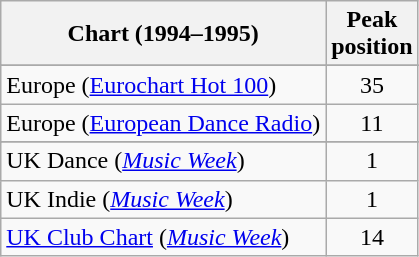<table class="wikitable sortable">
<tr>
<th>Chart (1994–1995)</th>
<th>Peak<br>position</th>
</tr>
<tr>
</tr>
<tr>
<td>Europe (<a href='#'>Eurochart Hot 100</a>)</td>
<td align="center">35</td>
</tr>
<tr>
<td>Europe (<a href='#'>European Dance Radio</a>)</td>
<td align="center">11</td>
</tr>
<tr>
</tr>
<tr>
</tr>
<tr>
</tr>
<tr>
</tr>
<tr>
</tr>
<tr>
</tr>
<tr>
<td>UK Dance (<em><a href='#'>Music Week</a></em>)</td>
<td align="center">1</td>
</tr>
<tr>
<td>UK Indie (<em><a href='#'>Music Week</a></em>)</td>
<td align=center>1</td>
</tr>
<tr>
<td><a href='#'>UK Club Chart</a> (<em><a href='#'>Music Week</a></em>)</td>
<td align="center">14</td>
</tr>
</table>
